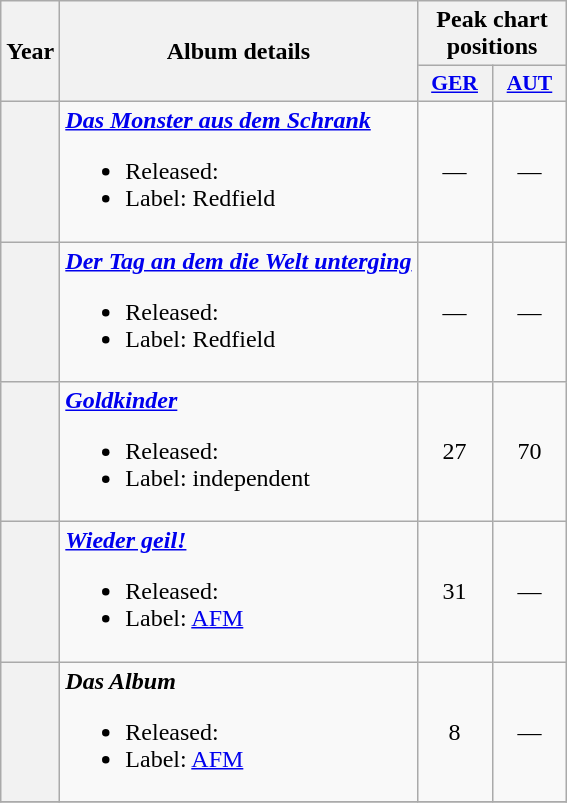<table class="wikitable plainrowheaders sortable"  style="text-align:center;">
<tr>
<th rowspan="2">Year</th>
<th rowspan="2">Album details</th>
<th class="unsortable" colspan="2">Peak chart positions</th>
</tr>
<tr>
<th style="width:3em;font-size:90%;" data-sort-type="number"><a href='#'>GER</a><br></th>
<th style="width:3em;font-size:90%;" data-sort-type="number"><a href='#'>AUT</a><br></th>
</tr>
<tr>
<th></th>
<td align=left><strong><em><a href='#'>Das Monster aus dem Schrank</a></em></strong><br><ul><li>Released: </li><li>Label: Redfield</li></ul></td>
<td>—</td>
<td>—</td>
</tr>
<tr>
<th></th>
<td align=left><strong><em><a href='#'>Der Tag an dem die Welt unterging</a></em></strong><br><ul><li>Released: </li><li>Label: Redfield</li></ul></td>
<td>—</td>
<td>—</td>
</tr>
<tr>
<th></th>
<td align=left><strong><em><a href='#'>Goldkinder</a></em></strong><br><ul><li>Released: </li><li>Label: independent</li></ul></td>
<td>27</td>
<td>70</td>
</tr>
<tr>
<th></th>
<td align=left><strong><em><a href='#'>Wieder geil!</a></em></strong><br><ul><li>Released: </li><li>Label: <a href='#'>AFM</a></li></ul></td>
<td>31</td>
<td>—</td>
</tr>
<tr>
<th></th>
<td align=left><strong><em>Das Album</em></strong><br><ul><li>Released: </li><li>Label: <a href='#'>AFM</a></li></ul></td>
<td>8</td>
<td>—</td>
</tr>
<tr>
</tr>
</table>
